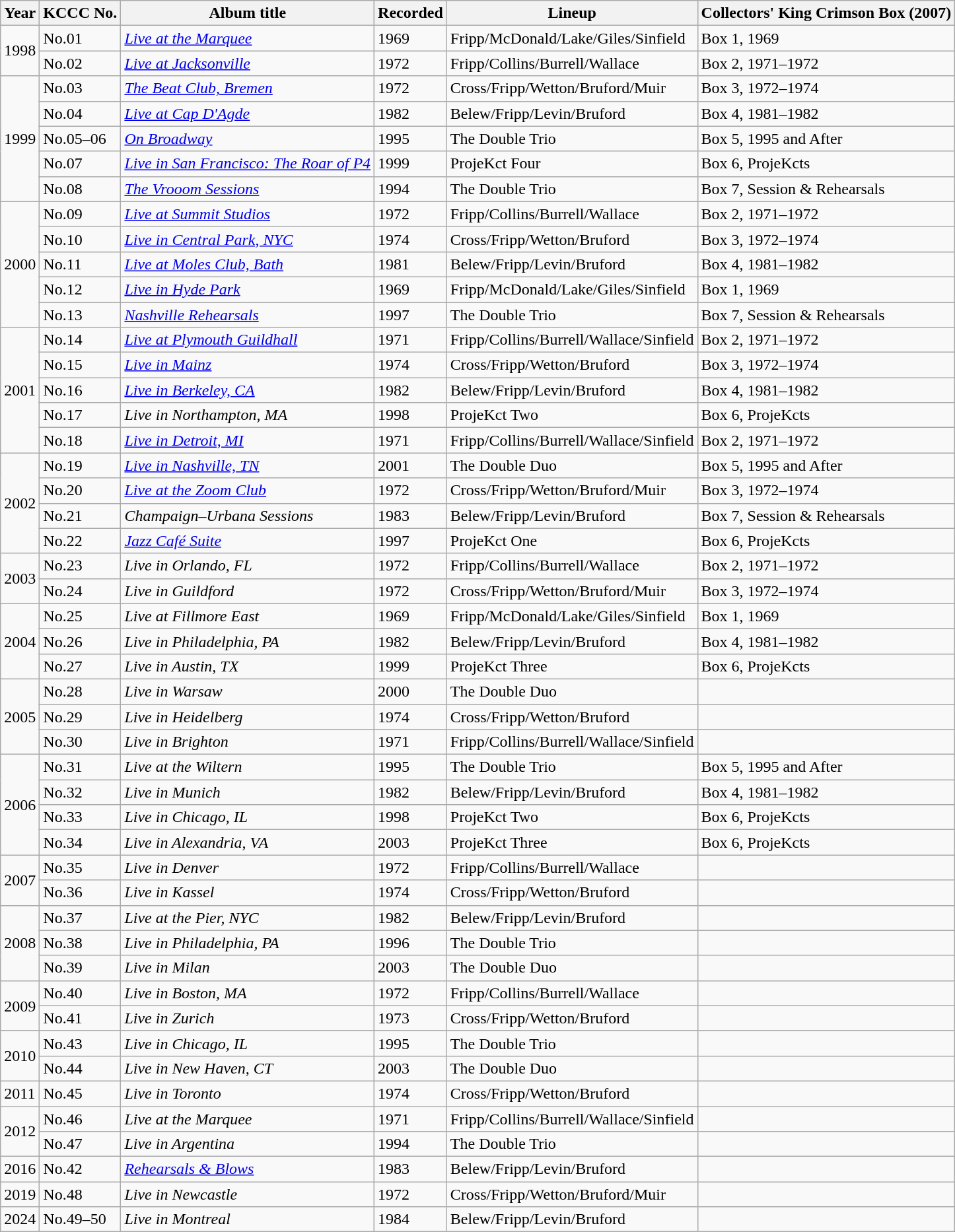<table class="wikitable sortable">
<tr>
<th>Year</th>
<th>KCCC No.</th>
<th>Album title</th>
<th>Recorded</th>
<th>Lineup</th>
<th>Collectors' King Crimson Box (2007)</th>
</tr>
<tr>
<td rowspan=2>1998</td>
<td>No.01</td>
<td><em><a href='#'>Live at the Marquee</a></em></td>
<td>1969</td>
<td>Fripp/McDonald/Lake/Giles/Sinfield</td>
<td>Box 1, 1969</td>
</tr>
<tr>
<td>No.02</td>
<td><em><a href='#'>Live at Jacksonville</a></em></td>
<td>1972</td>
<td>Fripp/Collins/Burrell/Wallace</td>
<td>Box 2, 1971–1972</td>
</tr>
<tr>
<td rowspan=5>1999</td>
<td>No.03</td>
<td><em><a href='#'>The Beat Club, Bremen</a></em></td>
<td>1972</td>
<td>Cross/Fripp/Wetton/Bruford/Muir</td>
<td>Box 3, 1972–1974</td>
</tr>
<tr>
<td>No.04</td>
<td><em><a href='#'>Live at Cap D'Agde</a></em></td>
<td>1982</td>
<td>Belew/Fripp/Levin/Bruford</td>
<td>Box 4, 1981–1982</td>
</tr>
<tr>
<td>No.05–06</td>
<td><em><a href='#'>On Broadway</a></em></td>
<td>1995</td>
<td>The Double Trio</td>
<td>Box 5, 1995 and After</td>
</tr>
<tr>
<td>No.07</td>
<td><em><a href='#'>Live in San Francisco: The Roar of P4</a></em></td>
<td>1999</td>
<td>ProjeKct Four</td>
<td>Box 6, ProjeKcts</td>
</tr>
<tr>
<td>No.08</td>
<td><em><a href='#'>The Vrooom Sessions</a></em></td>
<td>1994</td>
<td>The Double Trio</td>
<td>Box 7, Session & Rehearsals</td>
</tr>
<tr>
<td rowspan=5>2000</td>
<td>No.09</td>
<td><em><a href='#'>Live at Summit Studios</a></em></td>
<td>1972</td>
<td>Fripp/Collins/Burrell/Wallace</td>
<td>Box 2, 1971–1972</td>
</tr>
<tr>
<td>No.10</td>
<td><em><a href='#'>Live in Central Park, NYC</a></em></td>
<td>1974</td>
<td>Cross/Fripp/Wetton/Bruford</td>
<td>Box 3, 1972–1974</td>
</tr>
<tr>
<td>No.11</td>
<td><em><a href='#'>Live at Moles Club, Bath</a></em></td>
<td>1981</td>
<td>Belew/Fripp/Levin/Bruford</td>
<td>Box 4, 1981–1982</td>
</tr>
<tr>
<td>No.12</td>
<td><em><a href='#'>Live in Hyde Park</a></em></td>
<td>1969</td>
<td>Fripp/McDonald/Lake/Giles/Sinfield</td>
<td>Box 1, 1969</td>
</tr>
<tr>
<td>No.13</td>
<td><em><a href='#'>Nashville Rehearsals</a></em></td>
<td>1997</td>
<td>The Double Trio</td>
<td>Box 7, Session & Rehearsals</td>
</tr>
<tr>
<td rowspan=5>2001</td>
<td>No.14</td>
<td><em><a href='#'>Live at Plymouth Guildhall</a></em></td>
<td>1971</td>
<td>Fripp/Collins/Burrell/Wallace/Sinfield</td>
<td>Box 2, 1971–1972</td>
</tr>
<tr>
<td>No.15</td>
<td><em><a href='#'>Live in Mainz</a></em></td>
<td>1974</td>
<td>Cross/Fripp/Wetton/Bruford</td>
<td>Box 3, 1972–1974</td>
</tr>
<tr>
<td>No.16</td>
<td><em><a href='#'>Live in Berkeley, CA</a></em></td>
<td>1982</td>
<td>Belew/Fripp/Levin/Bruford</td>
<td>Box 4, 1981–1982</td>
</tr>
<tr>
<td>No.17</td>
<td><em>Live in Northampton, MA</em></td>
<td>1998</td>
<td>ProjeKct Two</td>
<td>Box 6, ProjeKcts</td>
</tr>
<tr>
<td>No.18</td>
<td><em><a href='#'>Live in Detroit, MI</a></em></td>
<td>1971</td>
<td>Fripp/Collins/Burrell/Wallace/Sinfield</td>
<td>Box 2, 1971–1972</td>
</tr>
<tr>
<td rowspan=4>2002</td>
<td>No.19</td>
<td><em><a href='#'>Live in Nashville, TN</a></em></td>
<td>2001</td>
<td>The Double Duo</td>
<td>Box 5, 1995 and After</td>
</tr>
<tr>
<td>No.20</td>
<td><em><a href='#'>Live at the Zoom Club</a></em></td>
<td>1972</td>
<td>Cross/Fripp/Wetton/Bruford/Muir</td>
<td>Box 3, 1972–1974</td>
</tr>
<tr>
<td>No.21</td>
<td><em>Champaign–Urbana Sessions</em></td>
<td>1983</td>
<td>Belew/Fripp/Levin/Bruford</td>
<td>Box 7, Session & Rehearsals</td>
</tr>
<tr>
<td>No.22</td>
<td><em><a href='#'>Jazz Café Suite</a></em></td>
<td>1997</td>
<td>ProjeKct One</td>
<td>Box 6, ProjeKcts</td>
</tr>
<tr>
<td rowspan=2>2003</td>
<td>No.23</td>
<td><em>Live in Orlando, FL</em></td>
<td>1972</td>
<td>Fripp/Collins/Burrell/Wallace</td>
<td>Box 2, 1971–1972</td>
</tr>
<tr>
<td>No.24</td>
<td><em>Live in Guildford</em></td>
<td>1972</td>
<td>Cross/Fripp/Wetton/Bruford/Muir</td>
<td>Box 3, 1972–1974</td>
</tr>
<tr>
<td rowspan=3>2004</td>
<td>No.25</td>
<td><em>Live at Fillmore East</em></td>
<td>1969</td>
<td>Fripp/McDonald/Lake/Giles/Sinfield</td>
<td>Box 1, 1969</td>
</tr>
<tr>
<td>No.26</td>
<td><em>Live in Philadelphia, PA</em></td>
<td>1982</td>
<td>Belew/Fripp/Levin/Bruford</td>
<td>Box 4, 1981–1982</td>
</tr>
<tr>
<td>No.27</td>
<td><em>Live in Austin, TX</em></td>
<td>1999</td>
<td>ProjeKct Three</td>
<td>Box 6, ProjeKcts</td>
</tr>
<tr>
<td rowspan=3>2005</td>
<td>No.28</td>
<td><em>Live in Warsaw</em></td>
<td>2000</td>
<td>The Double Duo</td>
<td></td>
</tr>
<tr>
<td>No.29</td>
<td><em>Live in Heidelberg</em></td>
<td>1974</td>
<td>Cross/Fripp/Wetton/Bruford</td>
<td></td>
</tr>
<tr>
<td>No.30</td>
<td><em>Live in Brighton</em></td>
<td>1971</td>
<td>Fripp/Collins/Burrell/Wallace/Sinfield</td>
<td></td>
</tr>
<tr>
<td rowspan=4>2006</td>
<td>No.31</td>
<td><em>Live at the Wiltern</em></td>
<td>1995</td>
<td>The Double Trio</td>
<td>Box 5, 1995 and After</td>
</tr>
<tr>
<td>No.32</td>
<td><em>Live in Munich</em></td>
<td>1982</td>
<td>Belew/Fripp/Levin/Bruford</td>
<td>Box 4, 1981–1982</td>
</tr>
<tr>
<td>No.33</td>
<td><em>Live in Chicago, IL</em></td>
<td>1998</td>
<td>ProjeKct Two</td>
<td>Box 6, ProjeKcts</td>
</tr>
<tr>
<td>No.34</td>
<td><em>Live in Alexandria, VA</em></td>
<td>2003</td>
<td>ProjeKct Three</td>
<td>Box 6, ProjeKcts</td>
</tr>
<tr>
<td rowspan=2>2007</td>
<td>No.35</td>
<td><em>Live in Denver</em></td>
<td>1972</td>
<td>Fripp/Collins/Burrell/Wallace</td>
<td></td>
</tr>
<tr>
<td>No.36</td>
<td><em>Live in Kassel</em></td>
<td>1974</td>
<td>Cross/Fripp/Wetton/Bruford</td>
<td></td>
</tr>
<tr>
<td rowspan=3>2008</td>
<td>No.37</td>
<td><em>Live at the Pier, NYC</em></td>
<td>1982</td>
<td>Belew/Fripp/Levin/Bruford</td>
<td></td>
</tr>
<tr>
<td>No.38</td>
<td><em>Live in Philadelphia, PA</em></td>
<td>1996</td>
<td>The Double Trio</td>
<td></td>
</tr>
<tr>
<td>No.39</td>
<td><em>Live in Milan</em></td>
<td>2003</td>
<td>The Double Duo</td>
<td></td>
</tr>
<tr>
<td rowspan=2>2009</td>
<td>No.40</td>
<td><em>Live in Boston, MA</em></td>
<td>1972</td>
<td>Fripp/Collins/Burrell/Wallace</td>
<td></td>
</tr>
<tr>
<td>No.41</td>
<td><em>Live in Zurich</em></td>
<td>1973</td>
<td>Cross/Fripp/Wetton/Bruford</td>
<td></td>
</tr>
<tr>
<td rowspan=2>2010</td>
<td>No.43</td>
<td><em>Live in Chicago, IL</em></td>
<td>1995</td>
<td>The Double Trio</td>
<td></td>
</tr>
<tr>
<td>No.44</td>
<td><em>Live in New Haven, CT</em></td>
<td>2003</td>
<td>The Double Duo</td>
<td></td>
</tr>
<tr>
<td>2011</td>
<td>No.45</td>
<td><em>Live in Toronto</em></td>
<td>1974</td>
<td>Cross/Fripp/Wetton/Bruford</td>
<td></td>
</tr>
<tr>
<td rowspan=2>2012</td>
<td>No.46</td>
<td><em>Live at the Marquee</em></td>
<td>1971</td>
<td>Fripp/Collins/Burrell/Wallace/Sinfield</td>
<td></td>
</tr>
<tr>
<td>No.47</td>
<td><em>Live in Argentina</em></td>
<td>1994</td>
<td>The Double Trio</td>
<td></td>
</tr>
<tr>
<td>2016</td>
<td>No.42</td>
<td><em><a href='#'>Rehearsals & Blows</a></em></td>
<td>1983</td>
<td>Belew/Fripp/Levin/Bruford</td>
<td></td>
</tr>
<tr>
<td>2019</td>
<td>No.48</td>
<td><em>Live in Newcastle</em></td>
<td>1972</td>
<td>Cross/Fripp/Wetton/Bruford/Muir</td>
<td></td>
</tr>
<tr>
<td>2024</td>
<td>No.49–50</td>
<td><em>Live in Montreal</em></td>
<td>1984</td>
<td>Belew/Fripp/Levin/Bruford</td>
<td></td>
</tr>
</table>
